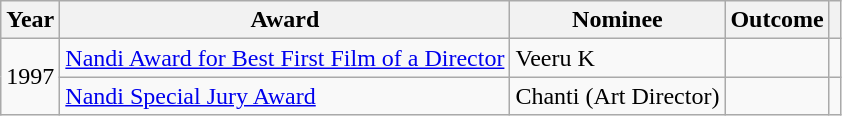<table class="wikitable sortable">
<tr>
<th>Year</th>
<th>Award</th>
<th>Nominee</th>
<th>Outcome</th>
<th scope="col" class="unsortable"></th>
</tr>
<tr>
<td rowspan="2">1997</td>
<td><a href='#'>Nandi Award for Best First Film of a Director</a></td>
<td>Veeru K</td>
<td></td>
<td style="text-align:center;"></td>
</tr>
<tr>
<td><a href='#'>Nandi Special Jury Award</a></td>
<td>Chanti (Art Director)</td>
<td></td>
<td style="text-align:center;"></td>
</tr>
</table>
